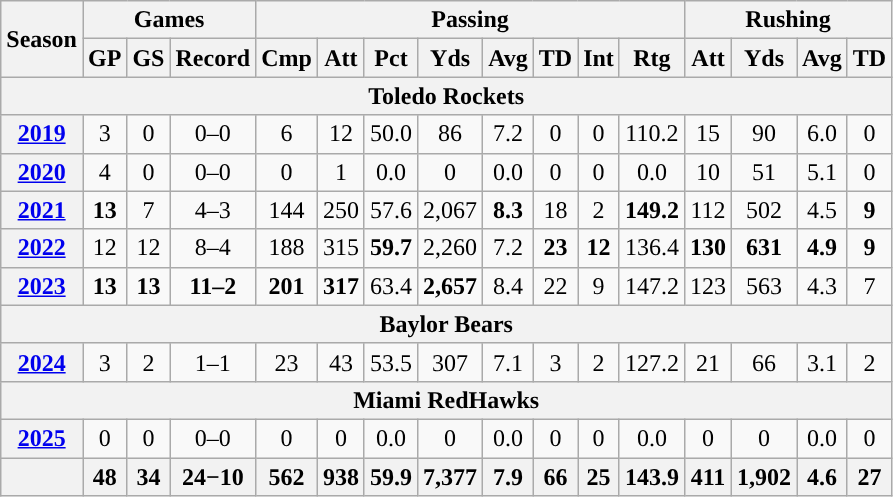<table class="wikitable" style="text-align:center;">
<tr>
<th rowspan="2">Season</th>
<th colspan="3">Games</th>
<th colspan="8">Passing</th>
<th colspan="5">Rushing</th>
</tr>
<tr>
<th>GP</th>
<th>GS</th>
<th>Record</th>
<th>Cmp</th>
<th>Att</th>
<th>Pct</th>
<th>Yds</th>
<th>Avg</th>
<th>TD</th>
<th>Int</th>
<th>Rtg</th>
<th>Att</th>
<th>Yds</th>
<th>Avg</th>
<th>TD</th>
</tr>
<tr>
<th colspan="16">Toledo Rockets</th>
</tr>
<tr>
<th><a href='#'>2019</a></th>
<td>3</td>
<td>0</td>
<td>0–0</td>
<td>6</td>
<td>12</td>
<td>50.0</td>
<td>86</td>
<td>7.2</td>
<td>0</td>
<td>0</td>
<td>110.2</td>
<td>15</td>
<td>90</td>
<td>6.0</td>
<td>0</td>
</tr>
<tr>
<th><a href='#'>2020</a></th>
<td>4</td>
<td>0</td>
<td>0–0</td>
<td>0</td>
<td>1</td>
<td>0.0</td>
<td>0</td>
<td>0.0</td>
<td>0</td>
<td>0</td>
<td>0.0</td>
<td>10</td>
<td>51</td>
<td>5.1</td>
<td>0</td>
</tr>
<tr>
<th><a href='#'>2021</a></th>
<td><strong>13</strong></td>
<td>7</td>
<td>4–3</td>
<td>144</td>
<td>250</td>
<td>57.6</td>
<td>2,067</td>
<td><strong>8.3</strong></td>
<td>18</td>
<td>2</td>
<td><strong>149.2</strong></td>
<td>112</td>
<td>502</td>
<td>4.5</td>
<td><strong>9</strong></td>
</tr>
<tr>
<th><a href='#'>2022</a></th>
<td>12</td>
<td>12</td>
<td>8–4</td>
<td>188</td>
<td>315</td>
<td><strong>59.7</strong></td>
<td>2,260</td>
<td>7.2</td>
<td><strong>23</strong></td>
<td><strong>12</strong></td>
<td>136.4</td>
<td><strong>130</strong></td>
<td><strong>631</strong></td>
<td><strong>4.9</strong></td>
<td><strong>9</strong></td>
</tr>
<tr>
<th><a href='#'>2023</a></th>
<td><strong>13</strong></td>
<td><strong>13</strong></td>
<td><strong>11–2</strong></td>
<td><strong>201</strong></td>
<td><strong>317</strong></td>
<td>63.4</td>
<td><strong>2,657</strong></td>
<td>8.4</td>
<td>22</td>
<td>9</td>
<td>147.2</td>
<td>123</td>
<td>563</td>
<td>4.3</td>
<td>7</td>
</tr>
<tr>
<th colspan="16">Baylor Bears</th>
</tr>
<tr>
<th><a href='#'>2024</a></th>
<td>3</td>
<td>2</td>
<td>1–1</td>
<td>23</td>
<td>43</td>
<td>53.5</td>
<td>307</td>
<td>7.1</td>
<td>3</td>
<td>2</td>
<td>127.2</td>
<td>21</td>
<td>66</td>
<td>3.1</td>
<td>2</td>
</tr>
<tr>
<th colspan="16">Miami RedHawks</th>
</tr>
<tr>
<th><a href='#'>2025</a></th>
<td>0</td>
<td>0</td>
<td>0–0</td>
<td>0</td>
<td>0</td>
<td>0.0</td>
<td>0</td>
<td>0.0</td>
<td>0</td>
<td>0</td>
<td>0.0</td>
<td>0</td>
<td>0</td>
<td>0.0</td>
<td>0</td>
</tr>
<tr>
<th></th>
<th>48</th>
<th>34</th>
<th>24−10</th>
<th>562</th>
<th>938</th>
<th>59.9</th>
<th>7,377</th>
<th>7.9</th>
<th>66</th>
<th>25</th>
<th>143.9</th>
<th>411</th>
<th>1,902</th>
<th>4.6</th>
<th>27</th>
</tr>
</table>
